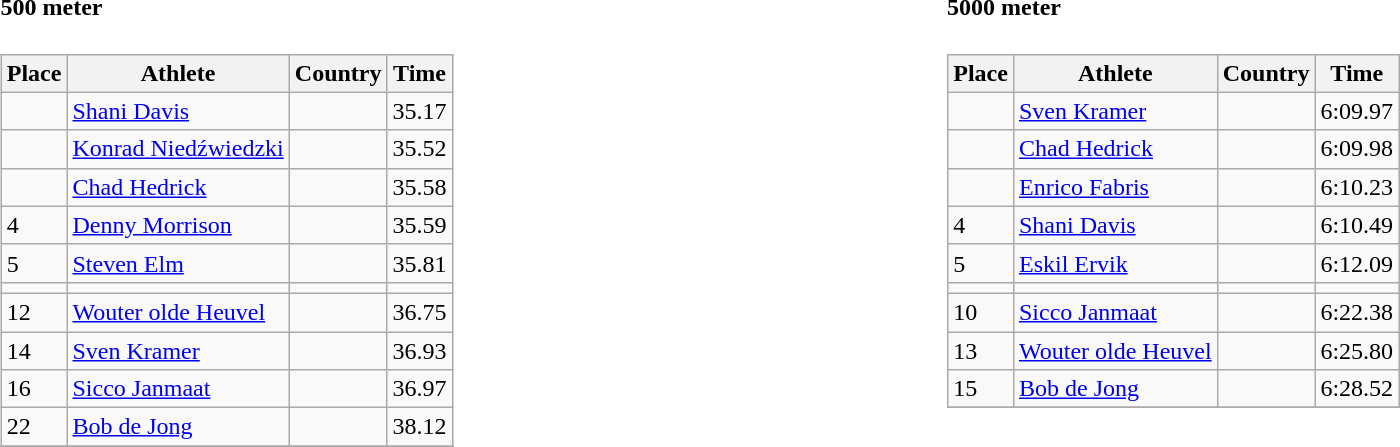<table width=100%>
<tr>
<td width=50% align=left valign=top><br><h4>500 meter</h4><table class="wikitable" border="1">
<tr>
<th>Place</th>
<th>Athlete</th>
<th>Country</th>
<th>Time</th>
</tr>
<tr>
<td></td>
<td><a href='#'>Shani Davis</a></td>
<td></td>
<td>35.17</td>
</tr>
<tr>
<td></td>
<td><a href='#'>Konrad Niedźwiedzki</a></td>
<td></td>
<td>35.52</td>
</tr>
<tr>
<td></td>
<td><a href='#'>Chad Hedrick</a></td>
<td></td>
<td>35.58</td>
</tr>
<tr>
<td>4</td>
<td><a href='#'>Denny Morrison</a></td>
<td></td>
<td>35.59</td>
</tr>
<tr>
<td>5</td>
<td><a href='#'>Steven Elm</a></td>
<td></td>
<td>35.81</td>
</tr>
<tr>
<td></td>
<td></td>
<td></td>
<td></td>
</tr>
<tr>
<td>12</td>
<td><a href='#'>Wouter olde Heuvel</a></td>
<td></td>
<td>36.75</td>
</tr>
<tr>
<td>14</td>
<td><a href='#'>Sven Kramer</a></td>
<td></td>
<td>36.93</td>
</tr>
<tr>
<td>16</td>
<td><a href='#'>Sicco Janmaat</a></td>
<td></td>
<td>36.97</td>
</tr>
<tr>
<td>22</td>
<td><a href='#'>Bob de Jong</a></td>
<td></td>
<td>38.12</td>
</tr>
<tr>
</tr>
</table>
</td>
<td width=50% align=left valign=top><br><h4>5000 meter</h4><table class="wikitable" border="1">
<tr>
<th>Place</th>
<th>Athlete</th>
<th>Country</th>
<th>Time</th>
</tr>
<tr>
<td></td>
<td><a href='#'>Sven Kramer</a></td>
<td></td>
<td>6:09.97</td>
</tr>
<tr>
<td></td>
<td><a href='#'>Chad Hedrick</a></td>
<td></td>
<td>6:09.98</td>
</tr>
<tr>
<td></td>
<td><a href='#'>Enrico Fabris</a></td>
<td></td>
<td>6:10.23</td>
</tr>
<tr>
<td>4</td>
<td><a href='#'>Shani Davis</a></td>
<td></td>
<td>6:10.49</td>
</tr>
<tr>
<td>5</td>
<td><a href='#'>Eskil Ervik</a></td>
<td></td>
<td>6:12.09</td>
</tr>
<tr>
<td></td>
<td></td>
<td></td>
<td></td>
</tr>
<tr>
<td>10</td>
<td><a href='#'>Sicco Janmaat</a></td>
<td></td>
<td>6:22.38</td>
</tr>
<tr>
<td>13</td>
<td><a href='#'>Wouter olde Heuvel</a></td>
<td></td>
<td>6:25.80</td>
</tr>
<tr>
<td>15</td>
<td><a href='#'>Bob de Jong</a></td>
<td></td>
<td>6:28.52</td>
</tr>
<tr>
</tr>
</table>
</td>
</tr>
</table>
